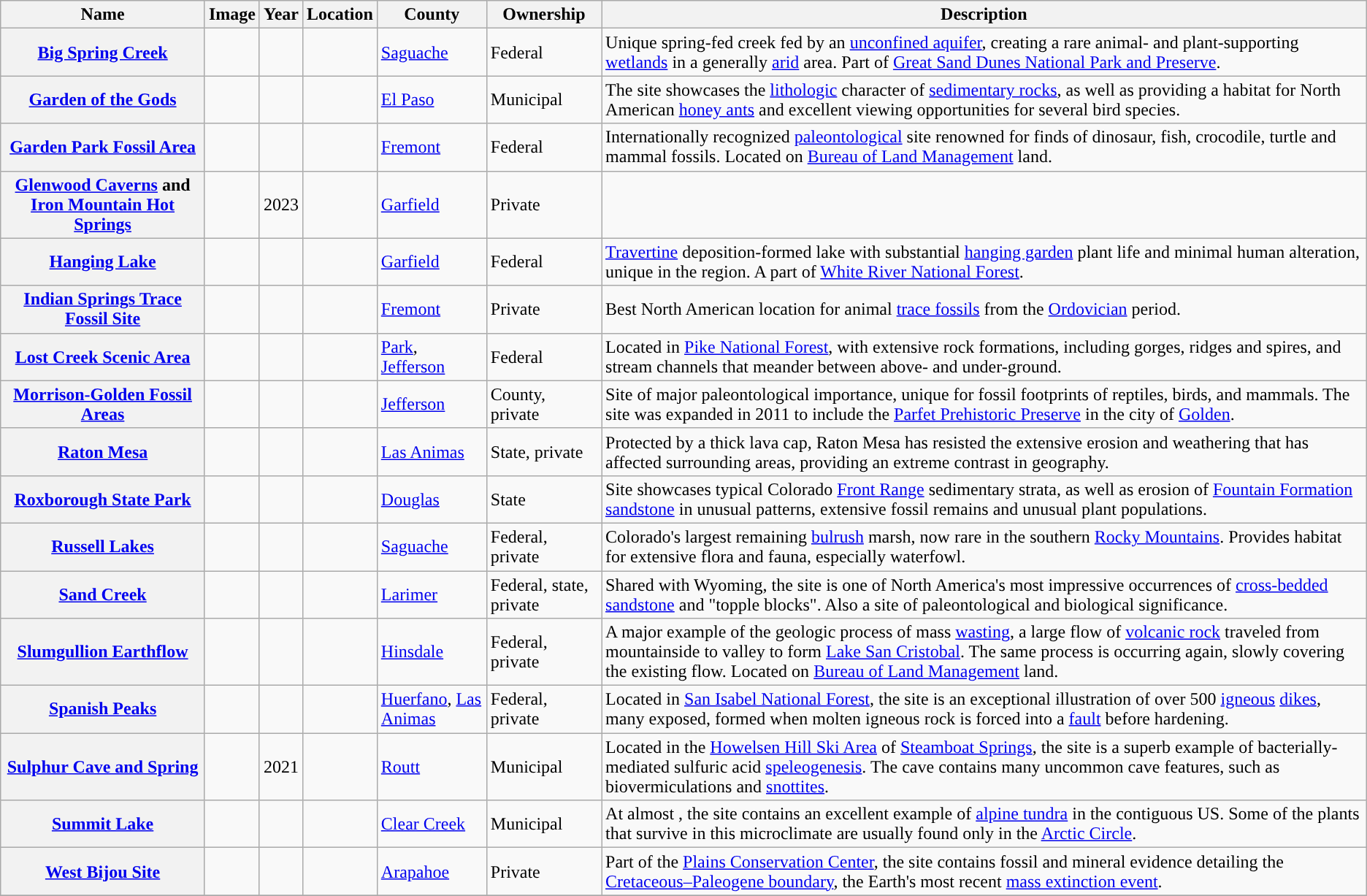<table class="wikitable sortable" align="center">
<tr>
<th scope="col" style="background-color:">Name</th>
<th scope="col" style="background-color:">Image</th>
<th scope="col" style="background-color:">Year</th>
<th scope="col" style="background-color:">Location</th>
<th scope="col" style="background-color:">County</th>
<th scope="col" style="background-color:">Ownership</th>
<th scope="col" style="background-color:">Description</th>
</tr>
<tr>
<th scope="row"><a href='#'>Big Spring Creek</a></th>
<td></td>
<td></td>
<td></td>
<td><a href='#'>Saguache</a></td>
<td>Federal</td>
<td>Unique spring-fed creek fed by an <a href='#'>unconfined aquifer</a>, creating a rare animal- and plant-supporting <a href='#'>wetlands</a> in a generally <a href='#'>arid</a> area. Part of <a href='#'>Great Sand Dunes National Park and Preserve</a>.</td>
</tr>
<tr>
<th scope="row"><a href='#'>Garden of the Gods</a></th>
<td></td>
<td></td>
<td></td>
<td><a href='#'>El Paso</a></td>
<td>Municipal</td>
<td>The site showcases the <a href='#'>lithologic</a> character of <a href='#'>sedimentary rocks</a>, as well as providing a habitat for North American <a href='#'>honey ants</a> and excellent viewing opportunities for several bird species.</td>
</tr>
<tr>
<th scope="row"><a href='#'>Garden Park Fossil Area</a></th>
<td></td>
<td></td>
<td></td>
<td><a href='#'>Fremont</a></td>
<td>Federal</td>
<td>Internationally recognized <a href='#'>paleontological</a> site renowned for finds of dinosaur, fish, crocodile, turtle and mammal fossils. Located on <a href='#'>Bureau of Land Management</a> land.</td>
</tr>
<tr>
<th><a href='#'>Glenwood Caverns</a> and <a href='#'>Iron Mountain Hot Springs</a></th>
<td></td>
<td>2023</td>
<td></td>
<td><a href='#'>Garfield</a></td>
<td>Private</td>
<td></td>
</tr>
<tr>
<th scope="row"><a href='#'>Hanging Lake</a></th>
<td></td>
<td></td>
<td></td>
<td><a href='#'>Garfield</a></td>
<td>Federal</td>
<td><a href='#'>Travertine</a> deposition-formed lake with substantial <a href='#'>hanging garden</a> plant life and minimal human alteration, unique in the region. A part of <a href='#'>White River National Forest</a>.</td>
</tr>
<tr>
<th scope="row"><a href='#'>Indian Springs Trace Fossil Site</a></th>
<td></td>
<td></td>
<td></td>
<td><a href='#'>Fremont</a></td>
<td>Private</td>
<td>Best North American location for animal <a href='#'>trace fossils</a> from the <a href='#'>Ordovician</a> period.</td>
</tr>
<tr>
<th scope="row"><a href='#'>Lost Creek Scenic Area</a></th>
<td></td>
<td></td>
<td></td>
<td><a href='#'>Park</a>, <a href='#'>Jefferson</a></td>
<td>Federal</td>
<td>Located in <a href='#'>Pike National Forest</a>, with extensive rock formations, including gorges, ridges and spires, and stream channels that meander between above- and under-ground.</td>
</tr>
<tr>
<th scope="row"><a href='#'>Morrison-Golden Fossil Areas</a></th>
<td></td>
<td></td>
<td></td>
<td><a href='#'>Jefferson</a></td>
<td>County, private</td>
<td>Site of major paleontological importance, unique for fossil footprints of reptiles, birds, and mammals. The site was expanded in 2011 to include the  <a href='#'>Parfet Prehistoric Preserve</a> in the city of <a href='#'>Golden</a>.</td>
</tr>
<tr>
<th scope="row"><a href='#'>Raton Mesa</a></th>
<td></td>
<td></td>
<td></td>
<td><a href='#'>Las Animas</a></td>
<td>State, private</td>
<td>Protected by a thick lava cap, Raton Mesa has resisted the extensive erosion and weathering that has affected surrounding areas, providing an extreme contrast in geography.</td>
</tr>
<tr>
<th scope="row"><a href='#'>Roxborough State Park</a></th>
<td></td>
<td></td>
<td></td>
<td><a href='#'>Douglas</a></td>
<td>State</td>
<td>Site showcases typical Colorado <a href='#'>Front Range</a> sedimentary strata, as well as erosion of <a href='#'>Fountain Formation</a> <a href='#'>sandstone</a> in unusual patterns, extensive fossil remains and unusual plant populations.</td>
</tr>
<tr>
<th scope="row"><a href='#'>Russell Lakes</a></th>
<td></td>
<td></td>
<td></td>
<td><a href='#'>Saguache</a></td>
<td>Federal, private</td>
<td>Colorado's largest remaining <a href='#'>bulrush</a> marsh, now rare in the southern <a href='#'>Rocky Mountains</a>. Provides habitat for extensive flora and fauna, especially waterfowl.</td>
</tr>
<tr>
<th scope="row"><a href='#'>Sand Creek</a></th>
<td></td>
<td></td>
<td></td>
<td><a href='#'>Larimer</a></td>
<td>Federal, state, private</td>
<td>Shared with Wyoming, the site is one of North America's most impressive occurrences of <a href='#'>cross-bedded</a> <a href='#'>sandstone</a> and "topple blocks". Also a site of paleontological and biological significance.</td>
</tr>
<tr>
<th scope="row"><a href='#'>Slumgullion Earthflow</a></th>
<td></td>
<td></td>
<td></td>
<td><a href='#'>Hinsdale</a></td>
<td>Federal, private</td>
<td>A major example of the geologic process of mass <a href='#'>wasting</a>, a large flow of <a href='#'>volcanic rock</a> traveled from mountainside to valley to form <a href='#'>Lake San Cristobal</a>. The same process is occurring again, slowly covering the existing flow. Located on <a href='#'>Bureau of Land Management</a> land.</td>
</tr>
<tr>
<th scope="row"><a href='#'>Spanish Peaks</a></th>
<td></td>
<td></td>
<td></td>
<td><a href='#'>Huerfano</a>, <a href='#'>Las Animas</a></td>
<td>Federal, private</td>
<td>Located in <a href='#'>San Isabel National Forest</a>, the site is an exceptional illustration of over 500 <a href='#'>igneous</a> <a href='#'>dikes</a>, many exposed, formed when molten igneous rock is forced into a <a href='#'>fault</a> before hardening.</td>
</tr>
<tr>
<th scope="row"><a href='#'>Sulphur Cave and Spring</a></th>
<td></td>
<td>2021</td>
<td></td>
<td><a href='#'>Routt</a></td>
<td>Municipal</td>
<td>Located in the <a href='#'>Howelsen Hill Ski Area</a> of <a href='#'>Steamboat Springs</a>, the site is a superb example of bacterially-mediated sulfuric acid <a href='#'>speleogenesis</a>. The cave contains many uncommon cave features, such as biovermiculations and <a href='#'>snottites</a>.</td>
</tr>
<tr>
<th scope="row"><a href='#'>Summit Lake</a></th>
<td></td>
<td></td>
<td></td>
<td><a href='#'>Clear Creek</a></td>
<td>Municipal</td>
<td>At almost , the site contains an excellent example of <a href='#'>alpine tundra</a> in the contiguous US. Some of the plants that survive in this microclimate are usually found only in the <a href='#'>Arctic Circle</a>.</td>
</tr>
<tr>
<th scope="row"><a href='#'>West Bijou Site</a></th>
<td></td>
<td></td>
<td></td>
<td><a href='#'>Arapahoe</a></td>
<td>Private</td>
<td>Part of the <a href='#'>Plains Conservation Center</a>, the site contains fossil and mineral evidence detailing the <a href='#'>Cretaceous–Paleogene boundary</a>, the Earth's most recent <a href='#'>mass extinction event</a>.</td>
</tr>
<tr>
</tr>
</table>
